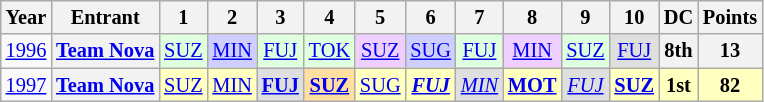<table class="wikitable" style="text-align:center; font-size:85%">
<tr>
<th>Year</th>
<th>Entrant</th>
<th>1</th>
<th>2</th>
<th>3</th>
<th>4</th>
<th>5</th>
<th>6</th>
<th>7</th>
<th>8</th>
<th>9</th>
<th>10</th>
<th>DC</th>
<th>Points</th>
</tr>
<tr>
<td><a href='#'>1996</a></td>
<th nowrap><a href='#'>Team Nova</a></th>
<td style="background:#DFFFDF;"><a href='#'>SUZ</a><br></td>
<td style="background:#CFCFFF;"><a href='#'>MIN</a><br></td>
<td style="background:#DFFFDF;"><a href='#'>FUJ</a><br></td>
<td style="background:#DFFFDF;"><a href='#'>TOK</a><br></td>
<td style="background:#EFCFFF;"><a href='#'>SUZ</a><br></td>
<td style="background:#CFCFFF;"><a href='#'>SUG</a><br></td>
<td style="background:#DFFFDF;"><a href='#'>FUJ</a><br></td>
<td style="background:#EFCFFF;"><a href='#'>MIN</a><br></td>
<td style="background:#DFFFDF;"><a href='#'>SUZ</a><br></td>
<td style="background:#DFDFDF;"><a href='#'>FUJ</a><br></td>
<th>8th</th>
<th>13</th>
</tr>
<tr>
<td><a href='#'>1997</a></td>
<th nowrap><a href='#'>Team Nova</a></th>
<td style="background:#FFFFBF;"><a href='#'>SUZ</a><br></td>
<td style="background:#FFFFBF;"><a href='#'>MIN</a><br></td>
<td style="background:#dfdfdf;"><strong><a href='#'>FUJ</a></strong><br></td>
<td style="background:#FFDF9F;"><strong><a href='#'>SUZ</a></strong><br></td>
<td style="background:#FFFFBF;"><a href='#'>SUG</a><br></td>
<td style="background:#FFFFBF;"><strong><em><a href='#'>FUJ</a></em></strong><br></td>
<td style="background:#dfdfdf;"><em><a href='#'>MIN</a></em><br></td>
<td style="background:#FFFFBF;"><strong><a href='#'>MOT</a></strong><br></td>
<td style="background:#dfdfdf;"><em><a href='#'>FUJ</a></em><br></td>
<td style="background:#FFFFBF;"><strong><a href='#'>SUZ</a></strong><br></td>
<td style="background:#FFFFBF;"><strong>1st</strong></td>
<td style="background:#FFFFBF;"><strong>82</strong></td>
</tr>
</table>
